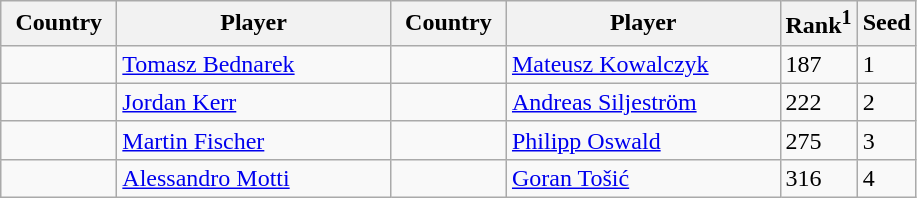<table class="sortable wikitable">
<tr>
<th width="70">Country</th>
<th width="175">Player</th>
<th width="70">Country</th>
<th width="175">Player</th>
<th>Rank<sup>1</sup></th>
<th>Seed</th>
</tr>
<tr>
<td></td>
<td><a href='#'>Tomasz Bednarek</a></td>
<td></td>
<td><a href='#'>Mateusz Kowalczyk</a></td>
<td>187</td>
<td>1</td>
</tr>
<tr>
<td></td>
<td><a href='#'>Jordan Kerr</a></td>
<td></td>
<td><a href='#'>Andreas Siljeström</a></td>
<td>222</td>
<td>2</td>
</tr>
<tr>
<td></td>
<td><a href='#'>Martin Fischer</a></td>
<td></td>
<td><a href='#'>Philipp Oswald</a></td>
<td>275</td>
<td>3</td>
</tr>
<tr>
<td></td>
<td><a href='#'>Alessandro Motti</a></td>
<td></td>
<td><a href='#'>Goran Tošić</a></td>
<td>316</td>
<td>4</td>
</tr>
</table>
